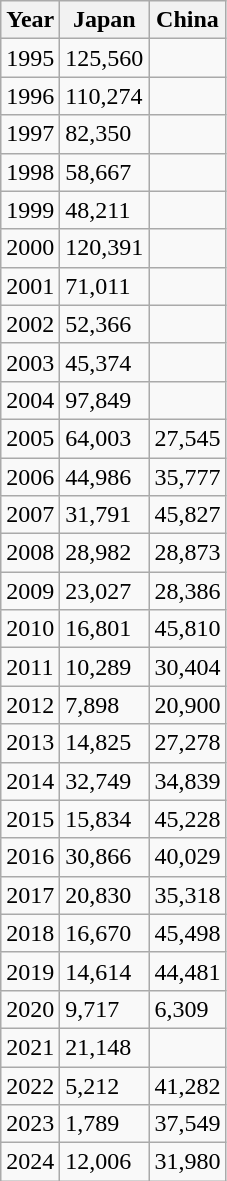<table class="wikitable">
<tr>
<th>Year</th>
<th>Japan</th>
<th>China</th>
</tr>
<tr>
<td>1995</td>
<td>125,560</td>
<td></td>
</tr>
<tr>
<td>1996</td>
<td>110,274</td>
<td></td>
</tr>
<tr>
<td>1997</td>
<td>82,350</td>
<td></td>
</tr>
<tr>
<td>1998</td>
<td>58,667</td>
<td></td>
</tr>
<tr>
<td>1999</td>
<td>48,211</td>
<td></td>
</tr>
<tr>
<td>2000</td>
<td>120,391</td>
<td></td>
</tr>
<tr>
<td>2001</td>
<td>71,011</td>
<td></td>
</tr>
<tr>
<td>2002</td>
<td>52,366</td>
<td></td>
</tr>
<tr>
<td>2003</td>
<td>45,374</td>
<td></td>
</tr>
<tr>
<td>2004</td>
<td>97,849</td>
<td></td>
</tr>
<tr>
<td>2005</td>
<td>64,003</td>
<td>27,545</td>
</tr>
<tr>
<td>2006</td>
<td>44,986</td>
<td>35,777</td>
</tr>
<tr>
<td>2007</td>
<td>31,791</td>
<td>45,827</td>
</tr>
<tr>
<td>2008</td>
<td>28,982</td>
<td>28,873</td>
</tr>
<tr>
<td>2009</td>
<td>23,027</td>
<td>28,386</td>
</tr>
<tr>
<td>2010</td>
<td>16,801</td>
<td>45,810</td>
</tr>
<tr>
<td>2011</td>
<td>10,289</td>
<td>30,404</td>
</tr>
<tr>
<td>2012</td>
<td>7,898</td>
<td>20,900</td>
</tr>
<tr>
<td>2013</td>
<td>14,825</td>
<td>27,278</td>
</tr>
<tr>
<td>2014</td>
<td>32,749</td>
<td>34,839</td>
</tr>
<tr>
<td>2015</td>
<td>15,834</td>
<td>45,228</td>
</tr>
<tr>
<td>2016</td>
<td>30,866</td>
<td>40,029</td>
</tr>
<tr>
<td>2017</td>
<td>20,830</td>
<td>35,318</td>
</tr>
<tr>
<td>2018</td>
<td>16,670</td>
<td>45,498</td>
</tr>
<tr>
<td>2019</td>
<td>14,614</td>
<td>44,481</td>
</tr>
<tr>
<td>2020</td>
<td>9,717</td>
<td>6,309</td>
</tr>
<tr>
<td>2021</td>
<td>21,148</td>
<td></td>
</tr>
<tr>
<td>2022</td>
<td>5,212</td>
<td>41,282</td>
</tr>
<tr>
<td>2023</td>
<td>1,789</td>
<td>37,549</td>
</tr>
<tr>
<td>2024</td>
<td>12,006</td>
<td>31,980</td>
</tr>
</table>
